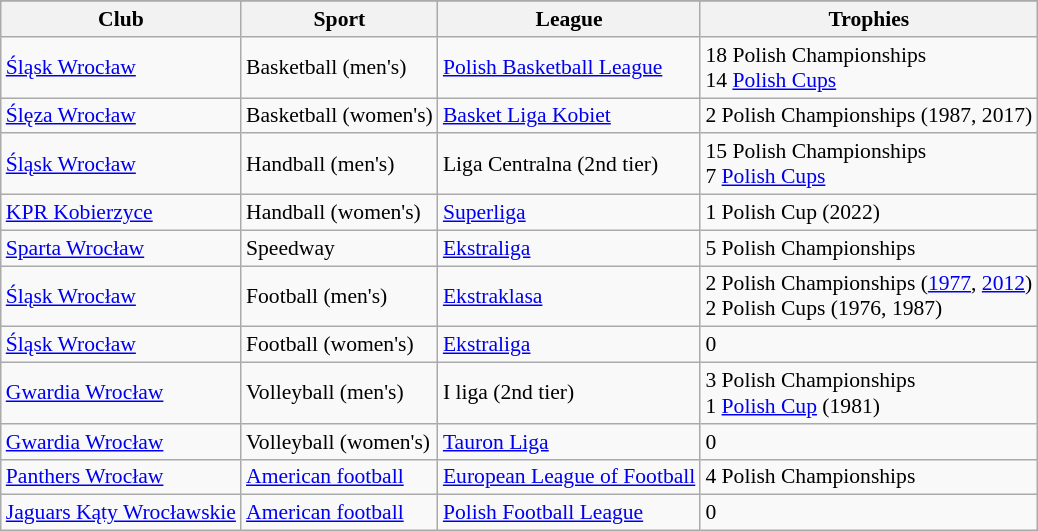<table class="wikitable sortable" style="font-size:90%">
<tr>
</tr>
<tr>
<th>Club</th>
<th>Sport</th>
<th>League</th>
<th>Trophies</th>
</tr>
<tr>
<td><a href='#'>Śląsk Wrocław</a></td>
<td>Basketball (men's)</td>
<td><a href='#'>Polish Basketball League</a></td>
<td>18 Polish Championships<br>14 <a href='#'>Polish Cups</a></td>
</tr>
<tr>
<td><a href='#'>Ślęza Wrocław</a></td>
<td>Basketball (women's)</td>
<td><a href='#'>Basket Liga Kobiet</a></td>
<td>2 Polish Championships (1987, 2017)</td>
</tr>
<tr>
<td><a href='#'>Śląsk Wrocław</a></td>
<td>Handball (men's)</td>
<td>Liga Centralna (2nd tier)</td>
<td>15 Polish Championships<br>7 <a href='#'>Polish Cups</a></td>
</tr>
<tr>
<td><a href='#'>KPR Kobierzyce</a></td>
<td>Handball (women's)</td>
<td><a href='#'>Superliga</a></td>
<td>1 Polish Cup (2022)</td>
</tr>
<tr>
<td><a href='#'>Sparta Wrocław</a></td>
<td>Speedway</td>
<td><a href='#'>Ekstraliga</a></td>
<td>5 Polish Championships</td>
</tr>
<tr>
<td><a href='#'>Śląsk Wrocław</a></td>
<td>Football (men's)</td>
<td><a href='#'>Ekstraklasa</a></td>
<td>2 Polish Championships (<a href='#'>1977</a>, <a href='#'>2012</a>)<br>2 Polish Cups (1976, 1987)</td>
</tr>
<tr>
<td><a href='#'>Śląsk Wrocław</a></td>
<td>Football (women's)</td>
<td><a href='#'>Ekstraliga</a></td>
<td>0</td>
</tr>
<tr>
<td><a href='#'>Gwardia Wrocław</a></td>
<td>Volleyball (men's)</td>
<td>I liga (2nd tier)</td>
<td>3 Polish Championships<br>1 <a href='#'>Polish Cup</a> (1981)</td>
</tr>
<tr>
<td><a href='#'>Gwardia Wrocław</a></td>
<td>Volleyball (women's)</td>
<td><a href='#'>Tauron Liga</a></td>
<td>0</td>
</tr>
<tr>
<td><a href='#'>Panthers Wrocław</a></td>
<td><a href='#'>American football</a></td>
<td><a href='#'>European League of Football</a></td>
<td>4 Polish Championships</td>
</tr>
<tr>
<td><a href='#'>Jaguars Kąty Wrocławskie</a></td>
<td><a href='#'>American football</a></td>
<td><a href='#'>Polish Football League</a></td>
<td>0</td>
</tr>
</table>
